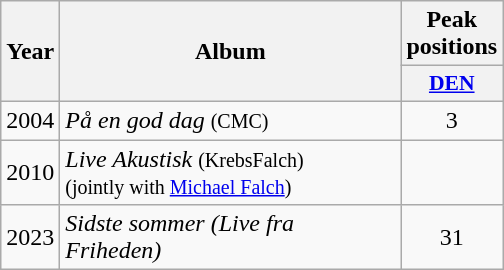<table class="wikitable">
<tr>
<th align="center" rowspan="2" width="10">Year</th>
<th align="center" rowspan="2" width="220">Album</th>
<th align="center" colspan="1" width="20">Peak positions</th>
</tr>
<tr>
<th scope="col" style="width:3em;font-size:90%;"><a href='#'>DEN</a><br></th>
</tr>
<tr>
<td style="text-align:center;">2004</td>
<td><em>På en god dag</em> <small>(CMC)</small></td>
<td style="text-align:center;">3</td>
</tr>
<tr>
<td style="text-align:center;">2010</td>
<td><em>Live Akustisk</em> <small>(KrebsFalch)</small><br><small>(jointly with <a href='#'>Michael Falch</a>)</small></td>
<td style="text-align:center;"></td>
</tr>
<tr>
<td style="text-align:center;">2023</td>
<td><em>Sidste sommer (Live fra Friheden)</em></td>
<td style="text-align:center;">31<br></td>
</tr>
</table>
